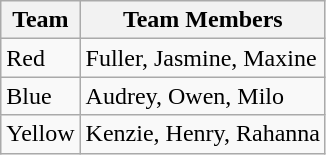<table class="wikitable">
<tr>
<th>Team</th>
<th>Team Members</th>
</tr>
<tr>
<td>Red</td>
<td>Fuller, Jasmine, Maxine</td>
</tr>
<tr>
<td>Blue</td>
<td>Audrey, Owen, Milo</td>
</tr>
<tr>
<td>Yellow</td>
<td>Kenzie, Henry, Rahanna</td>
</tr>
</table>
